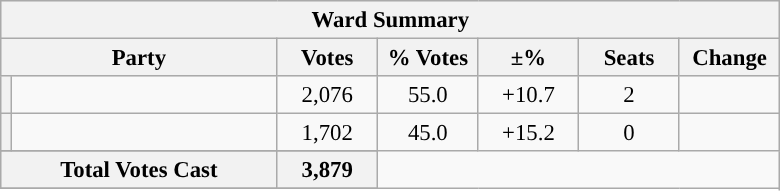<table class="wikitable" style="font-size: 95%;">
<tr style="background-color:#E9E9E9">
<th colspan="7">Ward Summary</th>
</tr>
<tr style="background-color:#E9E9E9">
<th colspan="2">Party</th>
<th style="width: 60px">Votes</th>
<th style="width: 60px">% Votes</th>
<th style="width: 60px">±%</th>
<th style="width: 60px">Seats</th>
<th style="width: 60px">Change</th>
</tr>
<tr>
<th style="background-color: "></th>
<td style="width: 170px"><a href='#'></a></td>
<td align="center">2,076</td>
<td align="center">55.0</td>
<td align="center">+10.7</td>
<td align="center">2</td>
<td align="center"></td>
</tr>
<tr>
<th style="background-color: "></th>
<td style="width: 170px"><a href='#'></a></td>
<td align="center">1,702</td>
<td align="center">45.0</td>
<td align="center">+15.2</td>
<td align="center">0</td>
<td align="center"></td>
</tr>
<tr>
</tr>
<tr style="background-color:#E9E9E9">
<th colspan="2">Total Votes Cast</th>
<th style="width: 60px">3,879</th>
</tr>
<tr style="background-color:#E9E9E9">
</tr>
</table>
